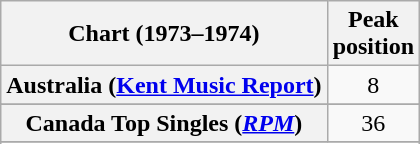<table class="wikitable sortable plainrowheaders" style="text-align:center">
<tr>
<th scope="col">Chart (1973–1974)</th>
<th scope="col">Peak<br>position</th>
</tr>
<tr>
<th scope="row">Australia (<a href='#'>Kent Music Report</a>)</th>
<td>8</td>
</tr>
<tr>
</tr>
<tr>
</tr>
<tr>
<th scope="row">Canada Top Singles (<a href='#'><em>RPM</em></a>)</th>
<td>36</td>
</tr>
<tr>
</tr>
<tr>
</tr>
<tr>
</tr>
<tr>
</tr>
<tr>
</tr>
<tr>
</tr>
</table>
